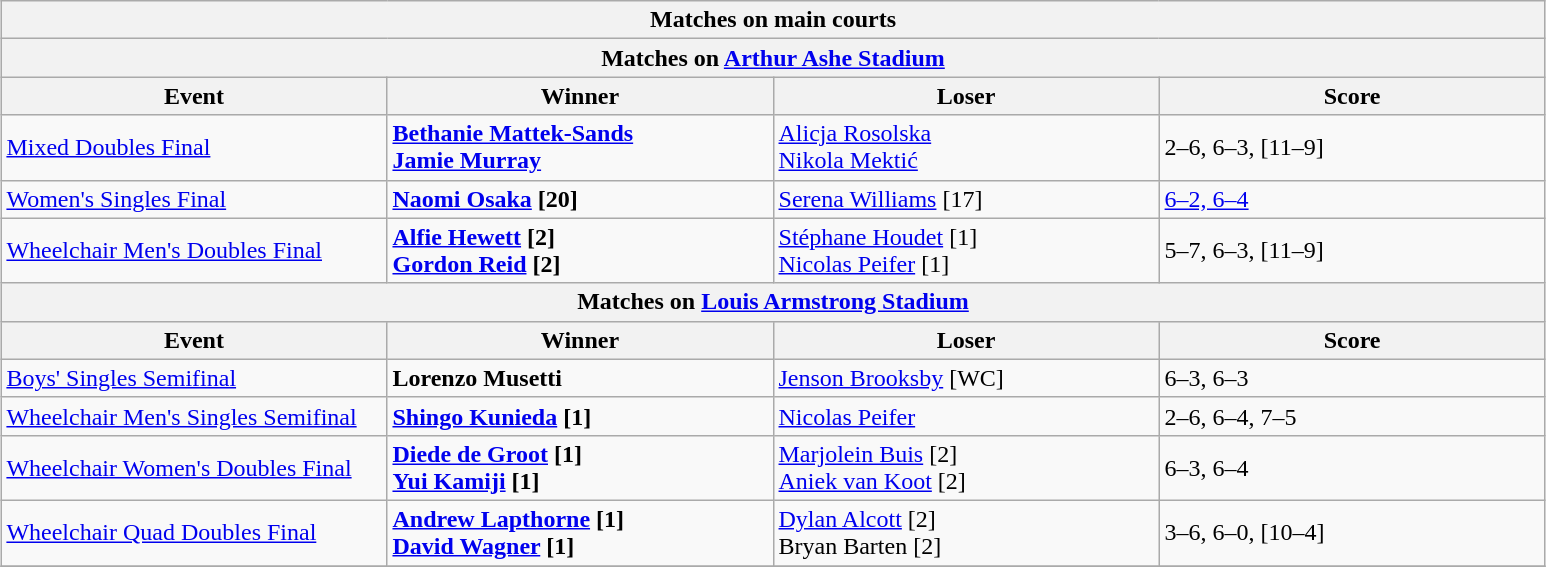<table class="wikitable" style="margin:auto;">
<tr>
<th colspan="4" style="white-space:nowrap;">Matches on main courts</th>
</tr>
<tr>
<th colspan="4"><strong>Matches on <a href='#'>Arthur Ashe Stadium</a></strong></th>
</tr>
<tr>
<th width=250>Event</th>
<th width=250>Winner</th>
<th width=250>Loser</th>
<th width=250>Score</th>
</tr>
<tr>
<td><a href='#'>Mixed Doubles Final</a></td>
<td> <strong><a href='#'>Bethanie Mattek-Sands</a></strong> <br>  <strong><a href='#'>Jamie Murray</a></strong></td>
<td> <a href='#'>Alicja Rosolska</a> <br>  <a href='#'>Nikola Mektić</a></td>
<td>2–6, 6–3, [11–9]</td>
</tr>
<tr>
<td><a href='#'>Women's Singles Final</a></td>
<td> <strong><a href='#'>Naomi Osaka</a> [20]</strong></td>
<td> <a href='#'>Serena Williams</a> [17]</td>
<td><a href='#'>6–2, 6–4</a></td>
</tr>
<tr>
<td><a href='#'>Wheelchair Men's Doubles Final</a></td>
<td> <strong><a href='#'>Alfie Hewett</a> [2]</strong> <br>  <strong><a href='#'>Gordon Reid</a> [2]</strong></td>
<td> <a href='#'>Stéphane Houdet</a> [1] <br>  <a href='#'>Nicolas Peifer</a> [1]</td>
<td>5–7, 6–3, [11–9]</td>
</tr>
<tr>
<th colspan="4"><strong>Matches on <a href='#'>Louis Armstrong Stadium</a></strong></th>
</tr>
<tr>
<th width=250>Event</th>
<th width=250>Winner</th>
<th width=250>Loser</th>
<th width=250>Score</th>
</tr>
<tr>
<td><a href='#'>Boys' Singles Semifinal</a></td>
<td> <strong>Lorenzo Musetti</strong></td>
<td> <a href='#'>Jenson Brooksby</a> [WC]</td>
<td>6–3, 6–3</td>
</tr>
<tr>
<td><a href='#'>Wheelchair Men's Singles Semifinal</a></td>
<td> <strong><a href='#'>Shingo Kunieda</a> [1]</strong></td>
<td> <a href='#'>Nicolas Peifer</a></td>
<td>2–6, 6–4, 7–5</td>
</tr>
<tr>
<td><a href='#'>Wheelchair Women's Doubles Final</a></td>
<td> <strong><a href='#'>Diede de Groot</a> [1]</strong> <br>  <strong><a href='#'>Yui Kamiji</a> [1]</strong></td>
<td> <a href='#'>Marjolein Buis</a> [2] <br>  <a href='#'>Aniek van Koot</a> [2]</td>
<td>6–3, 6–4</td>
</tr>
<tr>
<td><a href='#'>Wheelchair Quad Doubles Final</a></td>
<td> <strong><a href='#'>Andrew Lapthorne</a> [1]</strong> <br>  <strong><a href='#'>David Wagner</a> [1]</strong></td>
<td> <a href='#'>Dylan Alcott</a> [2] <br>  Bryan Barten [2]</td>
<td>3–6, 6–0, [10–4]</td>
</tr>
<tr>
</tr>
</table>
